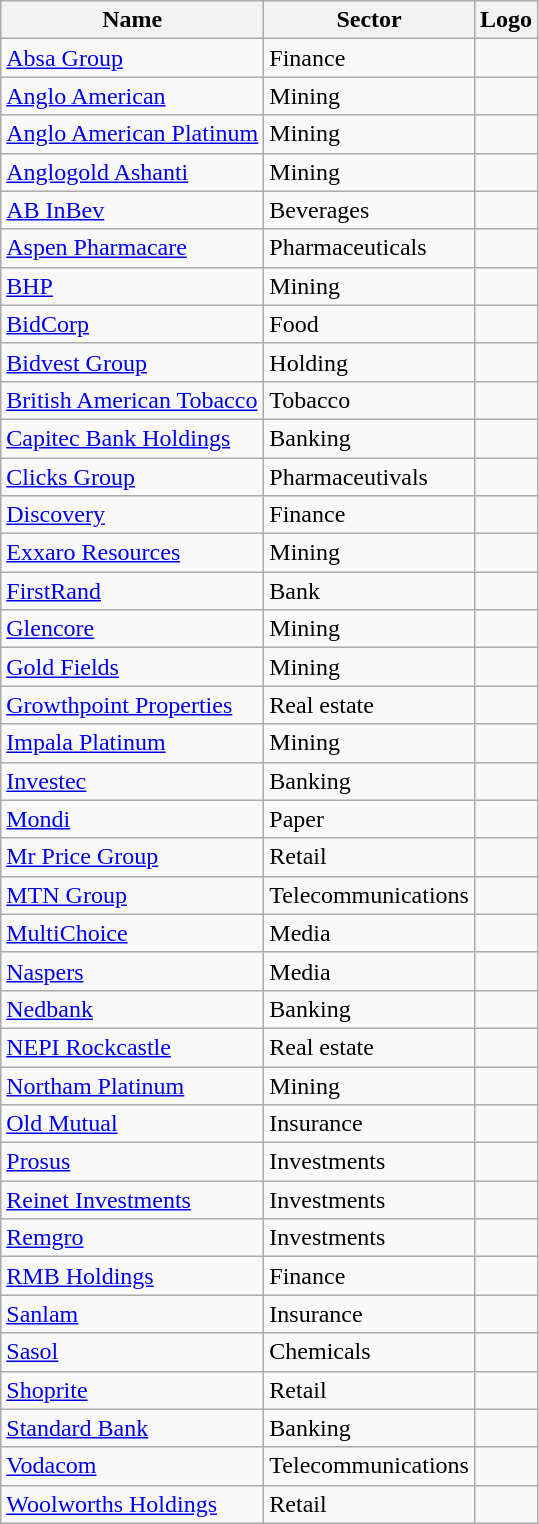<table class="wikitable sortable">
<tr>
<th>Name</th>
<th>Sector</th>
<th>Logo</th>
</tr>
<tr>
<td><a href='#'>Absa Group</a></td>
<td>Finance</td>
<td></td>
</tr>
<tr>
<td><a href='#'>Anglo American</a></td>
<td>Mining</td>
<td></td>
</tr>
<tr>
<td><a href='#'>Anglo American Platinum</a></td>
<td>Mining</td>
<td></td>
</tr>
<tr>
<td><a href='#'>Anglogold Ashanti</a></td>
<td>Mining</td>
<td></td>
</tr>
<tr>
<td><a href='#'>AB InBev</a></td>
<td>Beverages</td>
<td></td>
</tr>
<tr>
<td><a href='#'>Aspen Pharmacare</a></td>
<td>Pharmaceuticals</td>
<td></td>
</tr>
<tr>
<td><a href='#'>BHP</a></td>
<td>Mining</td>
<td></td>
</tr>
<tr>
<td><a href='#'>BidCorp</a></td>
<td>Food</td>
<td></td>
</tr>
<tr>
<td><a href='#'>Bidvest Group</a></td>
<td>Holding</td>
<td></td>
</tr>
<tr>
<td><a href='#'>British American Tobacco</a></td>
<td>Tobacco</td>
<td></td>
</tr>
<tr>
<td><a href='#'>Capitec Bank Holdings</a></td>
<td>Banking</td>
<td></td>
</tr>
<tr>
<td><a href='#'>Clicks Group</a></td>
<td>Pharmaceutivals</td>
<td></td>
</tr>
<tr>
<td><a href='#'>Discovery</a></td>
<td>Finance</td>
<td></td>
</tr>
<tr>
<td><a href='#'>Exxaro Resources</a></td>
<td>Mining</td>
<td></td>
</tr>
<tr>
<td><a href='#'>FirstRand</a></td>
<td>Bank</td>
<td></td>
</tr>
<tr>
<td><a href='#'>Glencore</a></td>
<td>Mining</td>
<td></td>
</tr>
<tr>
<td><a href='#'>Gold Fields</a></td>
<td>Mining</td>
<td></td>
</tr>
<tr>
<td><a href='#'>Growthpoint Properties</a></td>
<td>Real estate</td>
<td></td>
</tr>
<tr>
<td><a href='#'>Impala Platinum</a></td>
<td>Mining</td>
<td></td>
</tr>
<tr>
<td><a href='#'>Investec</a></td>
<td>Banking</td>
<td></td>
</tr>
<tr>
<td><a href='#'>Mondi</a></td>
<td>Paper</td>
<td></td>
</tr>
<tr>
<td><a href='#'>Mr Price Group</a></td>
<td>Retail</td>
<td></td>
</tr>
<tr>
<td><a href='#'>MTN Group</a></td>
<td>Telecommunications</td>
<td></td>
</tr>
<tr>
<td><a href='#'>MultiChoice</a></td>
<td>Media</td>
<td></td>
</tr>
<tr>
<td><a href='#'>Naspers</a></td>
<td>Media</td>
<td></td>
</tr>
<tr>
<td><a href='#'>Nedbank</a></td>
<td>Banking</td>
<td></td>
</tr>
<tr>
<td><a href='#'>NEPI Rockcastle</a></td>
<td>Real estate</td>
<td></td>
</tr>
<tr>
<td><a href='#'>Northam Platinum</a></td>
<td>Mining</td>
<td></td>
</tr>
<tr>
<td><a href='#'>Old Mutual</a></td>
<td>Insurance</td>
<td></td>
</tr>
<tr>
<td><a href='#'>Prosus</a></td>
<td>Investments</td>
<td></td>
</tr>
<tr>
<td><a href='#'>Reinet Investments</a></td>
<td>Investments</td>
<td></td>
</tr>
<tr>
<td><a href='#'>Remgro</a></td>
<td>Investments</td>
<td></td>
</tr>
<tr>
<td><a href='#'>RMB Holdings</a></td>
<td>Finance</td>
<td></td>
</tr>
<tr>
<td><a href='#'>Sanlam</a></td>
<td>Insurance</td>
<td></td>
</tr>
<tr>
<td><a href='#'>Sasol</a></td>
<td>Chemicals</td>
<td></td>
</tr>
<tr>
<td><a href='#'>Shoprite</a></td>
<td>Retail</td>
<td></td>
</tr>
<tr>
<td><a href='#'>Standard Bank</a></td>
<td>Banking</td>
<td></td>
</tr>
<tr>
<td><a href='#'>Vodacom</a></td>
<td>Telecommunications</td>
<td></td>
</tr>
<tr>
<td><a href='#'>Woolworths Holdings</a></td>
<td>Retail</td>
<td></td>
</tr>
</table>
